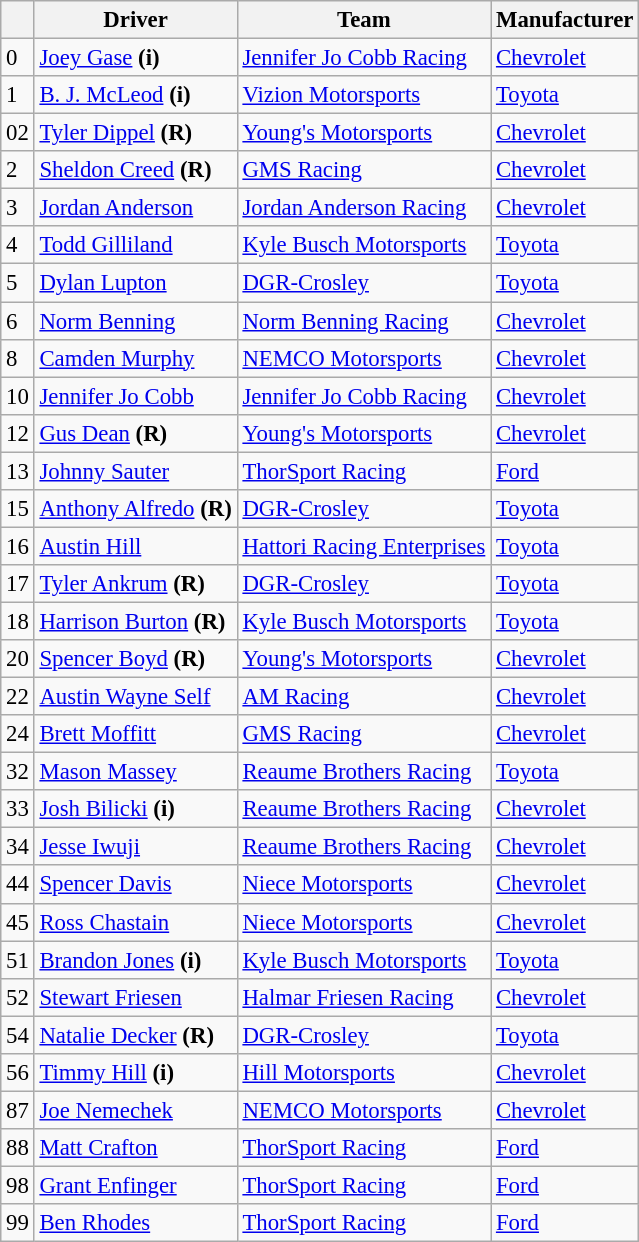<table class="wikitable" style="font-size:95%">
<tr>
<th></th>
<th>Driver</th>
<th>Team</th>
<th>Manufacturer</th>
</tr>
<tr>
<td>0</td>
<td><a href='#'>Joey Gase</a> <strong>(i)</strong></td>
<td><a href='#'>Jennifer Jo Cobb Racing</a></td>
<td><a href='#'>Chevrolet</a></td>
</tr>
<tr>
<td>1</td>
<td><a href='#'>B. J. McLeod</a> <strong>(i)</strong></td>
<td><a href='#'>Vizion Motorsports</a></td>
<td><a href='#'>Toyota</a></td>
</tr>
<tr>
<td>02</td>
<td><a href='#'>Tyler Dippel</a> <strong>(R)</strong></td>
<td><a href='#'>Young's Motorsports</a></td>
<td><a href='#'>Chevrolet</a></td>
</tr>
<tr>
<td>2</td>
<td><a href='#'>Sheldon Creed</a> <strong>(R)</strong></td>
<td><a href='#'>GMS Racing</a></td>
<td><a href='#'>Chevrolet</a></td>
</tr>
<tr>
<td>3</td>
<td><a href='#'>Jordan Anderson</a></td>
<td><a href='#'>Jordan Anderson Racing</a></td>
<td><a href='#'>Chevrolet</a></td>
</tr>
<tr>
<td>4</td>
<td><a href='#'>Todd Gilliland</a></td>
<td><a href='#'>Kyle Busch Motorsports</a></td>
<td><a href='#'>Toyota</a></td>
</tr>
<tr>
<td>5</td>
<td><a href='#'>Dylan Lupton</a></td>
<td><a href='#'>DGR-Crosley</a></td>
<td><a href='#'>Toyota</a></td>
</tr>
<tr>
<td>6</td>
<td><a href='#'>Norm Benning</a></td>
<td><a href='#'>Norm Benning Racing</a></td>
<td><a href='#'>Chevrolet</a></td>
</tr>
<tr>
<td>8</td>
<td><a href='#'>Camden Murphy</a></td>
<td><a href='#'>NEMCO Motorsports</a></td>
<td><a href='#'>Chevrolet</a></td>
</tr>
<tr>
<td>10</td>
<td><a href='#'>Jennifer Jo Cobb</a></td>
<td><a href='#'>Jennifer Jo Cobb Racing</a></td>
<td><a href='#'>Chevrolet</a></td>
</tr>
<tr>
<td>12</td>
<td><a href='#'>Gus Dean</a> <strong>(R)</strong></td>
<td><a href='#'>Young's Motorsports</a></td>
<td><a href='#'>Chevrolet</a></td>
</tr>
<tr>
<td>13</td>
<td><a href='#'>Johnny Sauter</a></td>
<td><a href='#'>ThorSport Racing</a></td>
<td><a href='#'>Ford</a></td>
</tr>
<tr>
<td>15</td>
<td><a href='#'>Anthony Alfredo</a> <strong>(R)</strong></td>
<td><a href='#'>DGR-Crosley</a></td>
<td><a href='#'>Toyota</a></td>
</tr>
<tr>
<td>16</td>
<td><a href='#'>Austin Hill</a></td>
<td><a href='#'>Hattori Racing Enterprises</a></td>
<td><a href='#'>Toyota</a></td>
</tr>
<tr>
<td>17</td>
<td><a href='#'>Tyler Ankrum</a> <strong>(R)</strong></td>
<td><a href='#'>DGR-Crosley</a></td>
<td><a href='#'>Toyota</a></td>
</tr>
<tr>
<td>18</td>
<td><a href='#'>Harrison Burton</a> <strong>(R)</strong></td>
<td><a href='#'>Kyle Busch Motorsports</a></td>
<td><a href='#'>Toyota</a></td>
</tr>
<tr>
<td>20</td>
<td><a href='#'>Spencer Boyd</a> <strong>(R)</strong></td>
<td><a href='#'>Young's Motorsports</a></td>
<td><a href='#'>Chevrolet</a></td>
</tr>
<tr>
<td>22</td>
<td><a href='#'>Austin Wayne Self</a></td>
<td><a href='#'>AM Racing</a></td>
<td><a href='#'>Chevrolet</a></td>
</tr>
<tr>
<td>24</td>
<td><a href='#'>Brett Moffitt</a></td>
<td><a href='#'>GMS Racing</a></td>
<td><a href='#'>Chevrolet</a></td>
</tr>
<tr>
<td>32</td>
<td><a href='#'>Mason Massey</a></td>
<td><a href='#'>Reaume Brothers Racing</a></td>
<td><a href='#'>Toyota</a></td>
</tr>
<tr>
<td>33</td>
<td><a href='#'>Josh Bilicki</a> <strong>(i)</strong></td>
<td><a href='#'>Reaume Brothers Racing</a></td>
<td><a href='#'>Chevrolet</a></td>
</tr>
<tr>
<td>34</td>
<td><a href='#'>Jesse Iwuji</a></td>
<td><a href='#'>Reaume Brothers Racing</a></td>
<td><a href='#'>Chevrolet</a></td>
</tr>
<tr>
<td>44</td>
<td><a href='#'>Spencer Davis</a></td>
<td><a href='#'>Niece Motorsports</a></td>
<td><a href='#'>Chevrolet</a></td>
</tr>
<tr>
<td>45</td>
<td><a href='#'>Ross Chastain</a></td>
<td><a href='#'>Niece Motorsports</a></td>
<td><a href='#'>Chevrolet</a></td>
</tr>
<tr>
<td>51</td>
<td><a href='#'>Brandon Jones</a> <strong>(i)</strong></td>
<td><a href='#'>Kyle Busch Motorsports</a></td>
<td><a href='#'>Toyota</a></td>
</tr>
<tr>
<td>52</td>
<td><a href='#'>Stewart Friesen</a></td>
<td><a href='#'>Halmar Friesen Racing</a></td>
<td><a href='#'>Chevrolet</a></td>
</tr>
<tr>
<td>54</td>
<td><a href='#'>Natalie Decker</a> <strong>(R)</strong></td>
<td><a href='#'>DGR-Crosley</a></td>
<td><a href='#'>Toyota</a></td>
</tr>
<tr>
<td>56</td>
<td><a href='#'>Timmy Hill</a> <strong>(i)</strong></td>
<td><a href='#'>Hill Motorsports</a></td>
<td><a href='#'>Chevrolet</a></td>
</tr>
<tr>
<td>87</td>
<td><a href='#'>Joe Nemechek</a></td>
<td><a href='#'>NEMCO Motorsports</a></td>
<td><a href='#'>Chevrolet</a></td>
</tr>
<tr>
<td>88</td>
<td><a href='#'>Matt Crafton</a></td>
<td><a href='#'>ThorSport Racing</a></td>
<td><a href='#'>Ford</a></td>
</tr>
<tr>
<td>98</td>
<td><a href='#'>Grant Enfinger</a></td>
<td><a href='#'>ThorSport Racing</a></td>
<td><a href='#'>Ford</a></td>
</tr>
<tr>
<td>99</td>
<td><a href='#'>Ben Rhodes</a></td>
<td><a href='#'>ThorSport Racing</a></td>
<td><a href='#'>Ford</a></td>
</tr>
</table>
